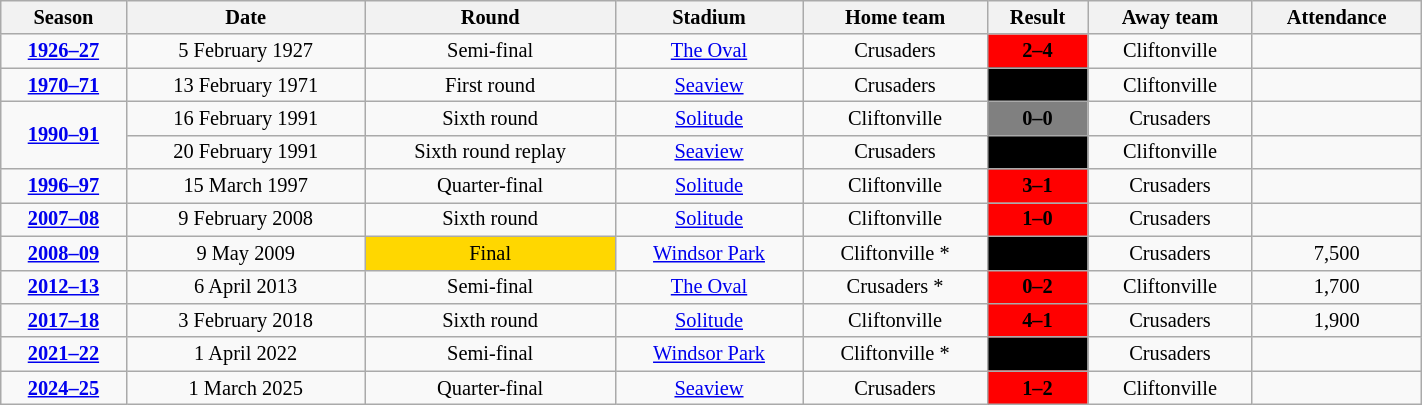<table class="wikitable" style="text-align: center; width: 75%; font-size: 85%">
<tr>
<th>Season</th>
<th>Date</th>
<th>Round</th>
<th>Stadium</th>
<th>Home team</th>
<th>Result</th>
<th>Away team</th>
<th>Attendance</th>
</tr>
<tr>
<td><strong><a href='#'>1926–27</a></strong></td>
<td>5 February 1927</td>
<td>Semi-final</td>
<td><a href='#'>The Oval</a></td>
<td>Crusaders</td>
<td style="text-align: center;" bgcolor=red><span><strong>2–4</strong></span></td>
<td>Cliftonville</td>
<td></td>
</tr>
<tr>
<td><strong><a href='#'>1970–71</a></strong></td>
<td>13 February 1971</td>
<td>First round</td>
<td><a href='#'>Seaview</a></td>
<td>Crusaders</td>
<td style="text-align: center;" bgcolor=black><span><strong>3–1</strong></span></td>
<td>Cliftonville</td>
<td></td>
</tr>
<tr>
<td rowspan=2><strong><a href='#'>1990–91</a></strong></td>
<td>16 February 1991</td>
<td>Sixth round</td>
<td><a href='#'>Solitude</a></td>
<td>Cliftonville</td>
<td style="text-align: center;" bgcolor=808080><span><strong>0–0</strong></span></td>
<td>Crusaders</td>
<td></td>
</tr>
<tr>
<td>20 February 1991</td>
<td>Sixth round replay</td>
<td><a href='#'>Seaview</a></td>
<td>Crusaders</td>
<td style="text-align: center;" bgcolor=black><span><strong>3–2</strong></span></td>
<td>Cliftonville</td>
<td></td>
</tr>
<tr>
<td><strong><a href='#'>1996–97</a></strong></td>
<td>15 March 1997</td>
<td>Quarter-final</td>
<td><a href='#'>Solitude</a></td>
<td>Cliftonville</td>
<td style="text-align: center;" bgcolor=red><span><strong>3–1</strong></span></td>
<td>Crusaders</td>
<td></td>
</tr>
<tr>
<td><strong><a href='#'>2007–08</a></strong></td>
<td>9 February 2008</td>
<td>Sixth round</td>
<td><a href='#'>Solitude</a></td>
<td>Cliftonville</td>
<td style="text-align: center;" bgcolor=red><span><strong>1–0</strong></span></td>
<td>Crusaders</td>
<td></td>
</tr>
<tr>
<td><strong><a href='#'>2008–09</a></strong></td>
<td>9 May 2009</td>
<td style="background:gold;">Final</td>
<td><a href='#'>Windsor Park</a></td>
<td>Cliftonville *</td>
<td style="text-align: center;" bgcolor=black><span><strong>0–1</strong></span></td>
<td>Crusaders</td>
<td>7,500</td>
</tr>
<tr>
<td><strong><a href='#'>2012–13</a></strong></td>
<td>6 April 2013</td>
<td>Semi-final</td>
<td><a href='#'>The Oval</a></td>
<td>Crusaders *</td>
<td style="text-align: center;" bgcolor=red><span><strong>0–2</strong></span></td>
<td>Cliftonville</td>
<td>1,700</td>
</tr>
<tr>
<td><strong><a href='#'>2017–18</a></strong></td>
<td>3 February 2018</td>
<td>Sixth round</td>
<td><a href='#'>Solitude</a></td>
<td>Cliftonville</td>
<td style="text-align: center;" bgcolor=red><span><strong>4–1</strong></span></td>
<td>Crusaders</td>
<td>1,900</td>
</tr>
<tr>
<td><strong><a href='#'>2021–22</a></strong></td>
<td>1 April 2022</td>
<td>Semi-final</td>
<td><a href='#'>Windsor Park</a></td>
<td>Cliftonville *</td>
<td style="text-align: center;" bgcolor=black><span><strong>1–2</strong></span></td>
<td>Crusaders</td>
<td></td>
</tr>
<tr>
<td><strong><a href='#'>2024–25</a></strong></td>
<td>1 March 2025</td>
<td>Quarter-final</td>
<td><a href='#'>Seaview</a></td>
<td>Crusaders</td>
<td style="text-align: center;" bgcolor=red><span><strong>1–2</strong></span></td>
<td>Cliftonville</td>
<td></td>
</tr>
</table>
